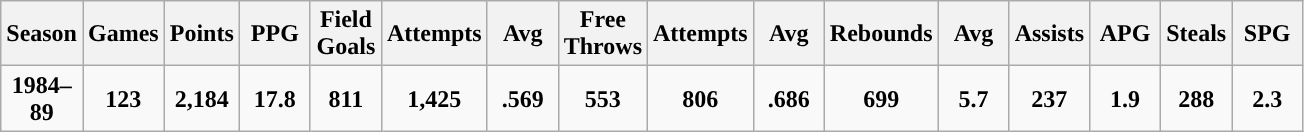<table class="wikitable sortable" style="text-align:center">
<tr>
<th width=40px>Season</th>
<th width=40px>Games</th>
<th width=40px>Points</th>
<th width=40px>PPG</th>
<th width=40px>Field Goals</th>
<th width=40px>Attempts</th>
<th width=40px>Avg</th>
<th width=40px>Free Throws</th>
<th width=40px>Attempts</th>
<th width=40px>Avg</th>
<th width=40px>Rebounds</th>
<th width=40px>Avg</th>
<th width=40px>Assists</th>
<th width=40px>APG</th>
<th width=40px>Steals</th>
<th width=40px>SPG</th>
</tr>
<tr class="sortbottom">
<td><strong>1984–89</strong></td>
<td><strong>123</strong></td>
<td><strong>2,184</strong></td>
<td><strong>17.8</strong></td>
<td><strong>811</strong></td>
<td><strong>1,425</strong></td>
<td><strong>.569</strong></td>
<td><strong>553</strong></td>
<td><strong>806</strong></td>
<td><strong>.686</strong></td>
<td><strong>699</strong></td>
<td><strong>5.7</strong></td>
<td><strong>237</strong></td>
<td><strong>1.9</strong></td>
<td><strong>288</strong></td>
<td><strong>2.3</strong></td>
</tr>
</table>
